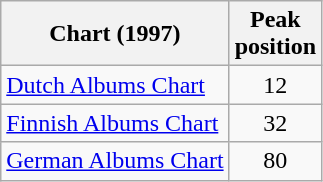<table class="wikitable">
<tr>
<th style="text-align:center;">Chart (1997)</th>
<th style="text-align:center;">Peak<br>position</th>
</tr>
<tr>
<td align="left"><a href='#'>Dutch Albums Chart</a></td>
<td style="text-align:center;">12</td>
</tr>
<tr>
<td align="left"><a href='#'>Finnish Albums Chart</a></td>
<td style="text-align:center;">32</td>
</tr>
<tr>
<td align="left"><a href='#'>German Albums Chart</a></td>
<td style="text-align:center;">80</td>
</tr>
</table>
